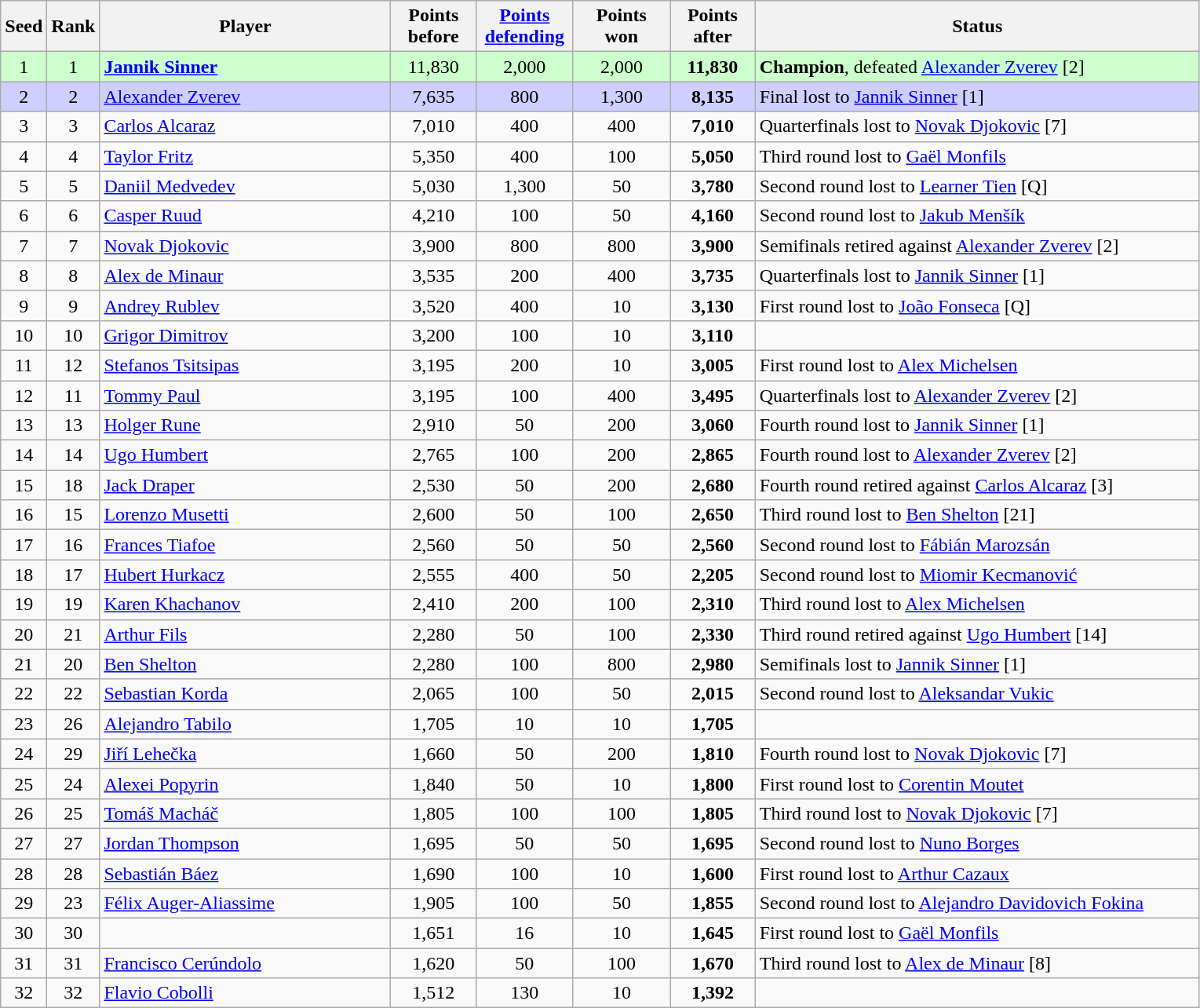<table class="wikitable sortable">
<tr>
<th style="width:30px;">Seed</th>
<th style="width:30px;">Rank</th>
<th style="width:240px;">Player</th>
<th style="width:65px;">Points before</th>
<th style="width:75px;"><a href='#'>Points defending</a></th>
<th style="width:75px;">Points won</th>
<th style="width:65px;">Points after</th>
<th style="width:370px;">Status</th>
</tr>
<tr bgcolor=#ccffcc>
<td style="text-align:center;">1</td>
<td style="text-align:center;">1</td>
<td> <strong><a href='#'>Jannik Sinner</a></strong></td>
<td style="text-align:center;">11,830</td>
<td style="text-align:center;">2,000</td>
<td style="text-align:center;">2,000</td>
<td style="text-align:center;"><strong>11,830</strong></td>
<td><strong>Champion</strong>, defeated  <a href='#'>Alexander Zverev</a> [2]</td>
</tr>
<tr bgcolor=#cfcfff>
<td style="text-align:center;">2</td>
<td style="text-align:center;">2</td>
<td> <a href='#'>Alexander Zverev</a></td>
<td style="text-align:center;">7,635</td>
<td style="text-align:center;">800</td>
<td style="text-align:center;">1,300</td>
<td style="text-align:center;"><strong>8,135</strong></td>
<td>Final lost to  <a href='#'>Jannik Sinner</a> [1]</td>
</tr>
<tr>
<td style="text-align:center;">3</td>
<td style="text-align:center;">3</td>
<td> <a href='#'>Carlos Alcaraz</a></td>
<td style="text-align:center;">7,010</td>
<td style="text-align:center;">400</td>
<td style="text-align:center;">400</td>
<td style="text-align:center;"><strong>7,010</strong></td>
<td>Quarterfinals lost to  <a href='#'>Novak Djokovic</a>  [7]</td>
</tr>
<tr>
<td style="text-align:center;">4</td>
<td style="text-align:center;">4</td>
<td> <a href='#'>Taylor Fritz</a></td>
<td style="text-align:center;">5,350</td>
<td style="text-align:center;">400</td>
<td style="text-align:center;">100</td>
<td style="text-align:center;"><strong>5,050</strong></td>
<td>Third round lost to  <a href='#'>Gaël Monfils</a></td>
</tr>
<tr>
<td style="text-align:center;">5</td>
<td style="text-align:center;">5</td>
<td> <a href='#'>Daniil Medvedev</a></td>
<td style="text-align:center;">5,030</td>
<td style="text-align:center;">1,300</td>
<td style="text-align:center;">50</td>
<td style="text-align:center;"><strong>3,780</strong></td>
<td>Second round lost to  <a href='#'>Learner Tien</a> [Q]</td>
</tr>
<tr>
<td style="text-align:center;">6</td>
<td style="text-align:center;">6</td>
<td> <a href='#'>Casper Ruud</a></td>
<td style="text-align:center;">4,210</td>
<td style="text-align:center;">100</td>
<td style="text-align:center;">50</td>
<td style="text-align:center;"><strong>4,160</strong></td>
<td>Second round lost to  <a href='#'>Jakub Menšík</a></td>
</tr>
<tr>
<td style="text-align:center;">7</td>
<td style="text-align:center;">7</td>
<td> <a href='#'>Novak Djokovic</a></td>
<td style="text-align:center;">3,900</td>
<td style="text-align:center;">800</td>
<td style="text-align:center;">800</td>
<td style="text-align:center;"><strong>3,900</strong></td>
<td>Semifinals retired against  <a href='#'>Alexander Zverev</a> [2]</td>
</tr>
<tr>
<td style="text-align:center;">8</td>
<td style="text-align:center;">8</td>
<td> <a href='#'>Alex de Minaur</a></td>
<td style="text-align:center;">3,535</td>
<td style="text-align:center;">200</td>
<td style="text-align:center;">400</td>
<td style="text-align:center;"><strong>3,735</strong></td>
<td>Quarterfinals lost to  <a href='#'>Jannik Sinner</a> [1]</td>
</tr>
<tr>
<td style="text-align:center;">9</td>
<td style="text-align:center;">9</td>
<td> <a href='#'>Andrey Rublev</a></td>
<td style="text-align:center;">3,520</td>
<td style="text-align:center;">400</td>
<td style="text-align:center;">10</td>
<td style="text-align:center;"><strong>3,130</strong></td>
<td>First round lost to  <a href='#'>João Fonseca</a> [Q]</td>
</tr>
<tr>
<td style="text-align:center;">10</td>
<td style="text-align:center;">10</td>
<td> <a href='#'>Grigor Dimitrov</a></td>
<td style="text-align:center;">3,200</td>
<td style="text-align:center;">100</td>
<td style="text-align:center;">10</td>
<td style="text-align:center;"><strong>3,110</strong></td>
<td></td>
</tr>
<tr>
<td style="text-align:center;">11</td>
<td style="text-align:center;">12</td>
<td> <a href='#'>Stefanos Tsitsipas</a></td>
<td style="text-align:center;">3,195</td>
<td style="text-align:center;">200</td>
<td style="text-align:center;">10</td>
<td style="text-align:center;"><strong>3,005</strong></td>
<td>First round lost to  <a href='#'>Alex Michelsen</a></td>
</tr>
<tr>
<td style="text-align:center;">12</td>
<td style="text-align:center;">11</td>
<td> <a href='#'>Tommy Paul</a></td>
<td style="text-align:center;">3,195</td>
<td style="text-align:center;">100</td>
<td style="text-align:center;">400</td>
<td style="text-align:center;"><strong>3,495</strong></td>
<td>Quarterfinals lost to  <a href='#'>Alexander Zverev</a> [2]</td>
</tr>
<tr>
<td style="text-align:center;">13</td>
<td style="text-align:center;">13</td>
<td> <a href='#'>Holger Rune</a></td>
<td style="text-align:center;">2,910</td>
<td style="text-align:center;">50</td>
<td style="text-align:center;">200</td>
<td style="text-align:center;"><strong>3,060</strong></td>
<td>Fourth round lost to  <a href='#'>Jannik Sinner</a> [1]</td>
</tr>
<tr>
<td style="text-align:center;">14</td>
<td style="text-align:center;">14</td>
<td> <a href='#'>Ugo Humbert</a></td>
<td style="text-align:center;">2,765</td>
<td style="text-align:center;">100</td>
<td style="text-align:center;">200</td>
<td style="text-align:center;"><strong>2,865</strong></td>
<td>Fourth round lost to  <a href='#'>Alexander Zverev</a> [2]</td>
</tr>
<tr>
<td style="text-align:center;">15</td>
<td style="text-align:center;">18</td>
<td> <a href='#'>Jack Draper</a></td>
<td style="text-align:center;">2,530</td>
<td style="text-align:center;">50</td>
<td style="text-align:center;">200</td>
<td style="text-align:center;"><strong>2,680</strong></td>
<td>Fourth round retired against  <a href='#'>Carlos Alcaraz</a> [3]</td>
</tr>
<tr>
<td style="text-align:center;">16</td>
<td style="text-align:center;">15</td>
<td> <a href='#'>Lorenzo Musetti</a></td>
<td style="text-align:center;">2,600</td>
<td style="text-align:center;">50</td>
<td style="text-align:center;">100</td>
<td style="text-align:center;"><strong>2,650</strong></td>
<td>Third round lost to  <a href='#'>Ben Shelton</a> [21]</td>
</tr>
<tr>
<td style="text-align:center;">17</td>
<td style="text-align:center;">16</td>
<td> <a href='#'>Frances Tiafoe</a></td>
<td style="text-align:center;">2,560</td>
<td style="text-align:center;">50</td>
<td style="text-align:center;">50</td>
<td style="text-align:center;"><strong>2,560</strong></td>
<td>Second round lost to  <a href='#'>Fábián Marozsán</a></td>
</tr>
<tr>
<td style="text-align:center;">18</td>
<td style="text-align:center;">17</td>
<td> <a href='#'>Hubert Hurkacz</a></td>
<td style="text-align:center;">2,555</td>
<td style="text-align:center;">400</td>
<td style="text-align:center;">50</td>
<td style="text-align:center;"><strong>2,205</strong></td>
<td>Second round lost to  <a href='#'>Miomir Kecmanović</a></td>
</tr>
<tr>
<td style="text-align:center;">19</td>
<td style="text-align:center;">19</td>
<td> <a href='#'>Karen Khachanov</a></td>
<td style="text-align:center;">2,410</td>
<td style="text-align:center;">200</td>
<td style="text-align:center;">100</td>
<td style="text-align:center;"><strong>2,310</strong></td>
<td>Third round lost to  <a href='#'>Alex Michelsen</a></td>
</tr>
<tr>
<td style="text-align:center;">20</td>
<td style="text-align:center;">21</td>
<td> <a href='#'>Arthur Fils</a></td>
<td style="text-align:center;">2,280</td>
<td style="text-align:center;">50</td>
<td style="text-align:center;">100</td>
<td style="text-align:center;"><strong>2,330</strong></td>
<td>Third round retired against  <a href='#'>Ugo Humbert</a> [14]</td>
</tr>
<tr>
<td style="text-align:center;">21</td>
<td style="text-align:center;">20</td>
<td> <a href='#'>Ben Shelton</a></td>
<td style="text-align:center;">2,280</td>
<td style="text-align:center;">100</td>
<td style="text-align:center;">800</td>
<td style="text-align:center;"><strong>2,980</strong></td>
<td>Semifinals lost to  <a href='#'>Jannik Sinner</a> [1]</td>
</tr>
<tr>
<td style="text-align:center;">22</td>
<td style="text-align:center;">22</td>
<td> <a href='#'>Sebastian Korda</a></td>
<td style="text-align:center;">2,065</td>
<td style="text-align:center;">100</td>
<td style="text-align:center;">50</td>
<td style="text-align:center;"><strong>2,015</strong></td>
<td>Second round lost to  <a href='#'>Aleksandar Vukic</a></td>
</tr>
<tr>
<td style="text-align:center;">23</td>
<td style="text-align:center;">26</td>
<td> <a href='#'>Alejandro Tabilo</a></td>
<td style="text-align:center;">1,705</td>
<td style="text-align:center;">10</td>
<td style="text-align:center;">10</td>
<td style="text-align:center;"><strong>1,705</strong></td>
<td></td>
</tr>
<tr>
<td style="text-align:center;">24</td>
<td style="text-align:center;">29</td>
<td> <a href='#'>Jiří Lehečka</a></td>
<td style="text-align:center;">1,660</td>
<td style="text-align:center;">50</td>
<td style="text-align:center;">200</td>
<td style="text-align:center;"><strong>1,810</strong></td>
<td>Fourth round lost to  <a href='#'>Novak Djokovic</a> [7]</td>
</tr>
<tr>
<td style="text-align:center;">25</td>
<td style="text-align:center;">24</td>
<td> <a href='#'>Alexei Popyrin</a></td>
<td style="text-align:center;">1,840</td>
<td style="text-align:center;">50</td>
<td style="text-align:center;">10</td>
<td style="text-align:center;"><strong>1,800</strong></td>
<td>First round lost to  <a href='#'>Corentin Moutet</a></td>
</tr>
<tr>
<td style="text-align:center;">26</td>
<td style="text-align:center;">25</td>
<td> <a href='#'>Tomáš Macháč</a></td>
<td style="text-align:center;">1,805</td>
<td style="text-align:center;">100</td>
<td style="text-align:center;">100</td>
<td style="text-align:center;"><strong>1,805</strong></td>
<td>Third round lost to  <a href='#'>Novak Djokovic</a> [7]</td>
</tr>
<tr>
<td style="text-align:center;">27</td>
<td style="text-align:center;">27</td>
<td> <a href='#'>Jordan Thompson</a></td>
<td style="text-align:center;">1,695</td>
<td style="text-align:center;">50</td>
<td style="text-align:center;">50</td>
<td style="text-align:center;"><strong>1,695</strong></td>
<td>Second round lost to  <a href='#'>Nuno Borges</a></td>
</tr>
<tr>
<td style="text-align:center;">28</td>
<td style="text-align:center;">28</td>
<td> <a href='#'>Sebastián Báez</a></td>
<td style="text-align:center;">1,690</td>
<td style="text-align:center;">100</td>
<td style="text-align:center;">10</td>
<td style="text-align:center;"><strong>1,600</strong></td>
<td>First round lost to  <a href='#'>Arthur Cazaux</a></td>
</tr>
<tr>
<td style="text-align:center;">29</td>
<td style="text-align:center;">23</td>
<td> <a href='#'>Félix Auger-Aliassime</a></td>
<td style="text-align:center;">1,905</td>
<td style="text-align:center;">100</td>
<td style="text-align:center;">50</td>
<td style="text-align:center;"><strong>1,855</strong></td>
<td>Second round lost to  <a href='#'>Alejandro Davidovich Fokina</a></td>
</tr>
<tr>
<td style="text-align:center;">30</td>
<td style="text-align:center;">30</td>
<td></td>
<td style="text-align:center;">1,651</td>
<td style="text-align:center;">16</td>
<td style="text-align:center;">10</td>
<td style="text-align:center;"><strong>1,645</strong></td>
<td>First round lost to  <a href='#'>Gaël Monfils</a></td>
</tr>
<tr>
<td style="text-align:center;">31</td>
<td style="text-align:center;">31</td>
<td> <a href='#'>Francisco Cerúndolo</a></td>
<td style="text-align:center;">1,620</td>
<td style="text-align:center;">50</td>
<td style="text-align:center;">100</td>
<td style="text-align:center;"><strong>1,670</strong></td>
<td>Third round lost to  <a href='#'>Alex de Minaur</a> [8]</td>
</tr>
<tr>
<td style="text-align:center;">32</td>
<td style="text-align:center;">32</td>
<td> <a href='#'>Flavio Cobolli</a></td>
<td style="text-align:center;">1,512</td>
<td style="text-align:center;">130</td>
<td style="text-align:center;">10</td>
<td style="text-align:center;"><strong>1,392</strong></td>
<td></td>
</tr>
</table>
